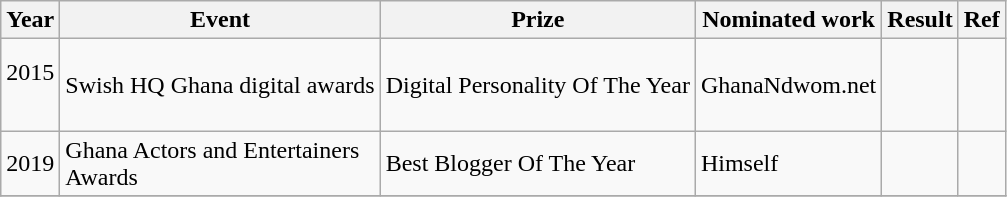<table class="wikitable">
<tr>
<th>Year</th>
<th>Event</th>
<th>Prize</th>
<th>Nominated work</th>
<th>Result</th>
<th>Ref</th>
</tr>
<tr>
<td>2015<br><br></td>
<td><br>Swish HQ Ghana digital awards<br><br></td>
<td>Digital Personality Of The Year</td>
<td>GhanaNdwom.net</td>
<td></td>
<td></td>
</tr>
<tr>
<td>2019</td>
<td>Ghana Actors and Entertainers<br>Awards</td>
<td>Best Blogger Of The Year</td>
<td>Himself</td>
<td></td>
<td></td>
</tr>
<tr>
</tr>
</table>
